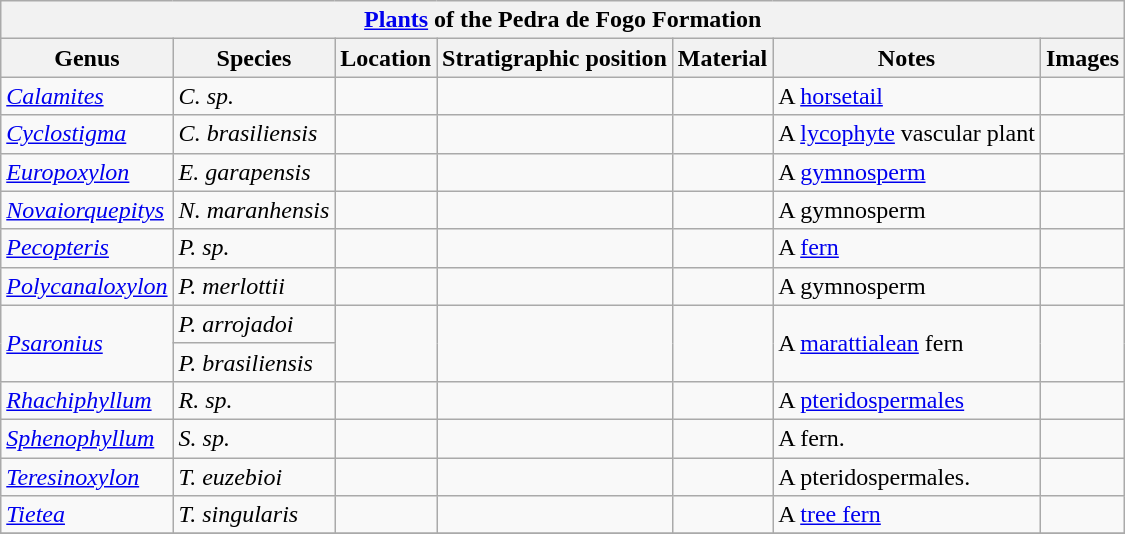<table class="wikitable" align="center">
<tr>
<th colspan="7" align="center"><a href='#'>Plants</a> of the Pedra de Fogo Formation</th>
</tr>
<tr>
<th>Genus</th>
<th>Species</th>
<th>Location</th>
<th>Stratigraphic position</th>
<th>Material</th>
<th>Notes</th>
<th>Images</th>
</tr>
<tr>
<td><em><a href='#'>Calamites</a></em></td>
<td><em>C. sp.</em></td>
<td></td>
<td></td>
<td></td>
<td>A <a href='#'>horsetail</a></td>
<td></td>
</tr>
<tr>
<td><em><a href='#'>Cyclostigma</a></em></td>
<td><em>C. brasiliensis</em></td>
<td></td>
<td></td>
<td></td>
<td>A <a href='#'>lycophyte</a> vascular plant</td>
<td></td>
</tr>
<tr>
<td><em><a href='#'>Europoxylon</a></em></td>
<td><em>E. garapensis</em></td>
<td></td>
<td></td>
<td></td>
<td>A <a href='#'>gymnosperm</a></td>
<td></td>
</tr>
<tr>
<td><em><a href='#'>Novaiorquepitys</a></em></td>
<td><em>N. maranhensis</em></td>
<td></td>
<td></td>
<td></td>
<td>A gymnosperm</td>
<td></td>
</tr>
<tr>
<td><em><a href='#'>Pecopteris</a></em></td>
<td><em>P. sp.</em></td>
<td></td>
<td></td>
<td></td>
<td>A <a href='#'>fern</a></td>
<td></td>
</tr>
<tr>
<td><em><a href='#'>Polycanaloxylon</a></em></td>
<td><em>P. merlottii</em></td>
<td></td>
<td></td>
<td></td>
<td>A gymnosperm</td>
<td></td>
</tr>
<tr>
<td rowspan=2><em><a href='#'>Psaronius</a></em></td>
<td><em>P. arrojadoi</em></td>
<td rowspan=2></td>
<td rowspan=2></td>
<td rowspan=2></td>
<td rowspan=2>A <a href='#'>marattialean</a> fern</td>
<td rowspan=2></td>
</tr>
<tr>
<td><em>P. brasiliensis</em></td>
</tr>
<tr>
<td><em><a href='#'>Rhachiphyllum</a></em></td>
<td><em>R. sp.</em></td>
<td></td>
<td></td>
<td></td>
<td>A <a href='#'>pteridospermales</a></td>
<td></td>
</tr>
<tr>
<td><em><a href='#'>Sphenophyllum</a></em></td>
<td><em>S. sp.</em></td>
<td></td>
<td></td>
<td></td>
<td>A fern.</td>
<td></td>
</tr>
<tr>
<td><em><a href='#'>Teresinoxylon</a></em></td>
<td><em>T. euzebioi</em></td>
<td></td>
<td></td>
<td></td>
<td>A pteridospermales.</td>
<td></td>
</tr>
<tr>
<td><em><a href='#'>Tietea</a></em></td>
<td><em>T. singularis</em></td>
<td></td>
<td></td>
<td></td>
<td>A <a href='#'>tree fern</a></td>
<td></td>
</tr>
<tr>
</tr>
</table>
